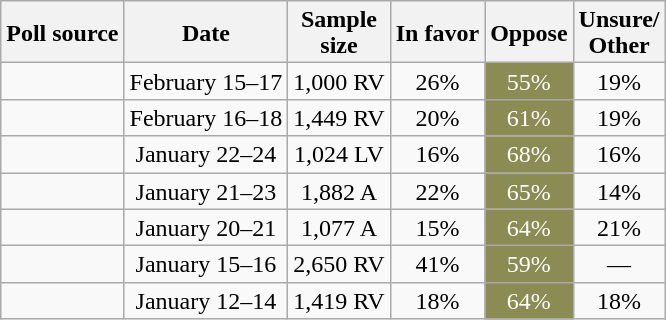<table class="wikitable sortable collapsible" style="text-align:center;line-height:17px">
<tr>
<th>Poll source</th>
<th>Date</th>
<th>Sample<br>size</th>
<th>In favor</th>
<th>Oppose</th>
<th>Unsure/<br>Other</th>
</tr>
<tr>
<td></td>
<td>February 15–17</td>
<td>1,000 RV</td>
<td>26%</td>
<td style="background:#8B8B54; color: white">55%</td>
<td>19%</td>
</tr>
<tr>
<td></td>
<td>February 16–18</td>
<td>1,449 RV</td>
<td>20%</td>
<td style="background:#8B8B54; color: white">61%</td>
<td>19%</td>
</tr>
<tr>
<td></td>
<td>January 22–24</td>
<td>1,024 LV</td>
<td>16%</td>
<td style="background:#8B8B54; color: white">68%</td>
<td>16%</td>
</tr>
<tr>
<td></td>
<td>January 21–23</td>
<td>1,882 A</td>
<td>22%</td>
<td style="background:#8B8B54; color: white">65%</td>
<td>14%</td>
</tr>
<tr>
<td></td>
<td>January 20–21</td>
<td>1,077 A</td>
<td>15%</td>
<td style="background:#8B8B54; color: white">64%</td>
<td>21%</td>
</tr>
<tr>
<td></td>
<td>January 15–16</td>
<td>2,650 RV</td>
<td>41%</td>
<td style="background:#8B8B54; color: white">59%</td>
<td>—</td>
</tr>
<tr>
<td></td>
<td>January 12–14</td>
<td>1,419 RV</td>
<td>18%</td>
<td style="background:#8B8B54; color: white">64%</td>
<td>18%</td>
</tr>
</table>
